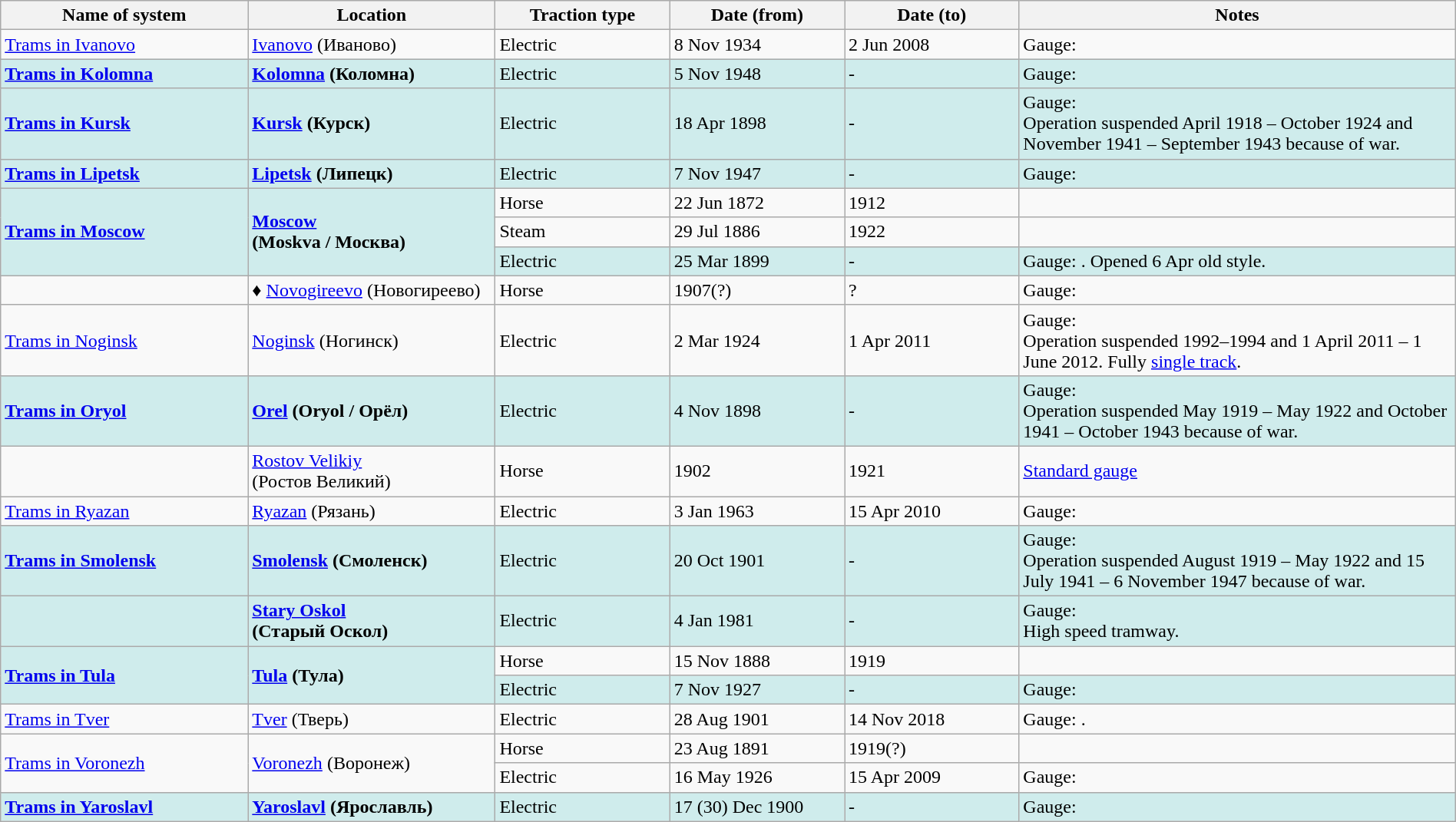<table class="wikitable sortable" style="width:100%;">
<tr>
<th style="width:17%;">Name of system</th>
<th style="width:17%;">Location</th>
<th style="width:12%;">Traction type</th>
<th style="width:12%;">Date (from)</th>
<th style="width:12%;">Date (to)</th>
<th style="width:30%;">Notes</th>
</tr>
<tr>
<td><a href='#'>Trams in Ivanovo</a></td>
<td><a href='#'>Ivanovo</a> (Иваново)</td>
<td>Electric</td>
<td>8 Nov 1934</td>
<td>2 Jun 2008</td>
<td>Gauge: </td>
</tr>
<tr style="background:#CFECEC">
<td><strong><a href='#'>Trams in Kolomna</a></strong></td>
<td><strong><a href='#'>Kolomna</a> (Коломна)</strong></td>
<td>Electric</td>
<td>5 Nov 1948</td>
<td>-</td>
<td>Gauge: </td>
</tr>
<tr style="background:#CFECEC">
<td><strong><a href='#'>Trams in Kursk</a></strong></td>
<td><strong><a href='#'>Kursk</a> (Курск)</strong></td>
<td>Electric</td>
<td>18 Apr 1898</td>
<td>-</td>
<td>Gauge: <br>Operation suspended April 1918 – October 1924 and November 1941 – September 1943 because of war.</td>
</tr>
<tr style="background:#CFECEC">
<td><strong><a href='#'>Trams in Lipetsk</a></strong></td>
<td><strong><a href='#'>Lipetsk</a> (Липецк)</strong></td>
<td>Electric</td>
<td>7 Nov 1947</td>
<td>-</td>
<td>Gauge: </td>
</tr>
<tr>
<td style="background:#CFECEC" rowspan="3"><strong><a href='#'>Trams in Moscow</a></strong></td>
<td style="background:#CFECEC" rowspan="3"><strong><a href='#'>Moscow</a><br>(Moskva / Москва)</strong></td>
<td>Horse</td>
<td>22 Jun 1872</td>
<td>1912</td>
<td> </td>
</tr>
<tr>
<td>Steam</td>
<td>29 Jul 1886</td>
<td>1922</td>
<td> </td>
</tr>
<tr>
<td style="background:#CFECEC">Electric</td>
<td style="background:#CFECEC">25 Mar 1899</td>
<td style="background:#CFECEC">-</td>
<td style="background:#CFECEC">Gauge: . Opened 6 Apr old style.</td>
</tr>
<tr>
<td> </td>
<td>♦ <a href='#'>Novogireevo</a> (Новогиреево)</td>
<td>Horse</td>
<td>1907(?)</td>
<td>?</td>
<td>Gauge: </td>
</tr>
<tr>
<td><a href='#'>Trams in Noginsk</a></td>
<td><a href='#'>Noginsk</a> (Ногинск)</td>
<td>Electric</td>
<td>2 Mar 1924</td>
<td>1 Apr 2011</td>
<td>Gauge: <br>Operation suspended 1992–1994 and 1 April 2011 – 1 June 2012. Fully <a href='#'>single track</a>.</td>
</tr>
<tr style="background:#CFECEC">
<td><strong><a href='#'>Trams in Oryol</a></strong></td>
<td><strong><a href='#'>Orel</a> (Oryol / Орёл)</strong></td>
<td>Electric</td>
<td>4 Nov 1898</td>
<td>-</td>
<td>Gauge: <br>Operation suspended May 1919 – May 1922 and October 1941 – October 1943 because of war.</td>
</tr>
<tr>
<td> </td>
<td><a href='#'>Rostov Velikiy</a><br>(Ростов Великий)</td>
<td>Horse</td>
<td>1902</td>
<td>1921</td>
<td><a href='#'>Standard gauge</a></td>
</tr>
<tr>
<td><a href='#'>Trams in Ryazan</a></td>
<td><a href='#'>Ryazan</a> (Рязань)</td>
<td>Electric</td>
<td>3 Jan 1963</td>
<td>15 Apr 2010</td>
<td>Gauge: </td>
</tr>
<tr style="background:#CFECEC">
<td><strong><a href='#'>Trams in Smolensk</a></strong></td>
<td><strong><a href='#'>Smolensk</a> (Смоленск)</strong></td>
<td>Electric</td>
<td>20 Oct 1901</td>
<td>-</td>
<td>Gauge: <br>Operation suspended August 1919 – May 1922 and 15 July 1941 – 6 November 1947 because of war.</td>
</tr>
<tr style="background:#CFECEC">
<td><strong></strong></td>
<td><strong><a href='#'>Stary Oskol</a><br>(Старый Оскол)</strong></td>
<td>Electric</td>
<td>4 Jan 1981</td>
<td>-</td>
<td>Gauge: <br>High speed tramway.</td>
</tr>
<tr>
<td style="background:#CFECEC" rowspan="2"><strong><a href='#'>Trams in Tula</a></strong></td>
<td style="background:#CFECEC" rowspan="2"><strong><a href='#'>Tula</a> (Тула)</strong></td>
<td>Horse</td>
<td>15 Nov 1888</td>
<td>1919</td>
<td> </td>
</tr>
<tr>
<td style="background:#CFECEC">Electric</td>
<td style="background:#CFECEC">7 Nov 1927</td>
<td style="background:#CFECEC">-</td>
<td style="background:#CFECEC">Gauge: </td>
</tr>
<tr>
<td><a href='#'>Trams in Tver</a></td>
<td><a href='#'>Tver</a> (Тверь)</td>
<td>Electric</td>
<td>28 Aug 1901</td>
<td>14 Nov 2018</td>
<td>Gauge: .</td>
</tr>
<tr>
<td rowspan="2"><a href='#'>Trams in Voronezh</a></td>
<td rowspan="2"><a href='#'>Voronezh</a> (Воронеж)</td>
<td>Horse</td>
<td>23 Aug 1891</td>
<td>1919(?)</td>
<td> </td>
</tr>
<tr>
<td>Electric</td>
<td>16 May 1926</td>
<td>15 Apr 2009</td>
<td>Gauge: </td>
</tr>
<tr style="background:#CFECEC">
<td><strong><a href='#'>Trams in Yaroslavl</a></strong></td>
<td><strong><a href='#'>Yaroslavl</a> (Ярославль)</strong></td>
<td>Electric</td>
<td>17 (30) Dec 1900</td>
<td>-</td>
<td>Gauge: </td>
</tr>
</table>
